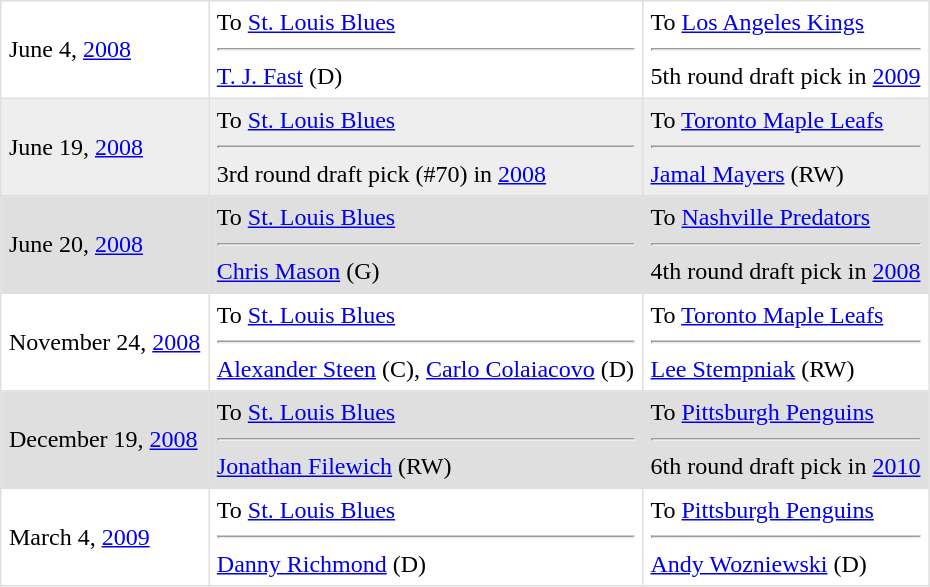<table border=1 style="border-collapse:collapse" bordercolor="#DFDFDF"  cellpadding="5">
<tr>
<td>June 4, <a href='#'>2008</a><br></td>
<td valign="top">To <a href='#'>St. Louis Blues</a> <hr>  <a href='#'>T. J. Fast</a> (D)</td>
<td valign="top">To <a href='#'>Los Angeles Kings</a> <hr> 5th round draft pick in <a href='#'>2009</a></td>
</tr>
<tr bgcolor="eeeeee">
<td>June 19, <a href='#'>2008</a><br></td>
<td valign="top">To <a href='#'>St. Louis Blues</a> <hr> 3rd round draft pick (#70) in <a href='#'>2008</a></td>
<td valign="top">To <a href='#'>Toronto Maple Leafs</a> <hr> <a href='#'>Jamal Mayers</a> (RW)</td>
</tr>
<tr bgcolor="DFDFDF">
<td>June 20, <a href='#'>2008</a><br></td>
<td valign="top">To <a href='#'>St. Louis Blues</a> <hr> <a href='#'>Chris Mason</a> (G)</td>
<td valign="top">To <a href='#'>Nashville Predators</a> <hr> 4th round draft pick in <a href='#'>2008</a></td>
</tr>
<tr>
<td>November 24, <a href='#'>2008</a><br></td>
<td valign="top">To <a href='#'>St. Louis Blues</a> <hr> <a href='#'>Alexander Steen</a> (C), <a href='#'>Carlo Colaiacovo</a> (D)</td>
<td valign="top">To <a href='#'>Toronto Maple Leafs</a> <hr> <a href='#'>Lee Stempniak</a> (RW)</td>
</tr>
<tr bgcolor="DFDFDF">
<td>December 19, <a href='#'>2008</a><br></td>
<td valign="top">To <a href='#'>St. Louis Blues</a> <hr> <a href='#'>Jonathan Filewich</a> (RW)</td>
<td valign="top">To <a href='#'>Pittsburgh Penguins</a> <hr> 6th round draft pick in <a href='#'>2010</a></td>
</tr>
<tr>
<td>March 4, <a href='#'>2009</a><br></td>
<td valign="top">To <a href='#'>St. Louis Blues</a> <hr> <a href='#'>Danny Richmond</a> (D)</td>
<td valign="top">To <a href='#'>Pittsburgh Penguins</a> <hr> <a href='#'>Andy Wozniewski</a> (D)</td>
</tr>
</table>
